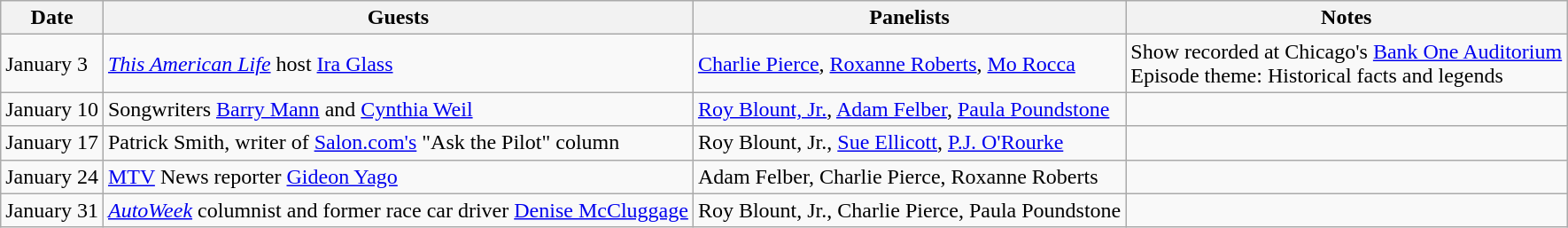<table class="wikitable">
<tr ">
<th>Date</th>
<th>Guests</th>
<th>Panelists</th>
<th>Notes</th>
</tr>
<tr>
<td>January 3</td>
<td><em><a href='#'>This American Life</a></em> host <a href='#'>Ira Glass</a></td>
<td><a href='#'>Charlie Pierce</a>, <a href='#'>Roxanne Roberts</a>, <a href='#'>Mo Rocca</a></td>
<td>Show recorded at Chicago's <a href='#'>Bank One Auditorium</a><br>Episode theme: Historical facts and legends</td>
</tr>
<tr>
<td>January 10</td>
<td>Songwriters <a href='#'>Barry Mann</a> and <a href='#'>Cynthia Weil</a></td>
<td><a href='#'>Roy Blount, Jr.</a>, <a href='#'>Adam Felber</a>, <a href='#'>Paula Poundstone</a></td>
<td></td>
</tr>
<tr>
<td>January 17</td>
<td>Patrick Smith, writer of <a href='#'>Salon.com's</a> "Ask the Pilot" column</td>
<td>Roy Blount, Jr., <a href='#'>Sue Ellicott</a>, <a href='#'>P.J. O'Rourke</a></td>
<td></td>
</tr>
<tr>
<td>January 24</td>
<td><a href='#'>MTV</a> News reporter <a href='#'>Gideon Yago</a></td>
<td>Adam Felber, Charlie Pierce, Roxanne Roberts</td>
<td></td>
</tr>
<tr>
<td>January 31</td>
<td><em><a href='#'>AutoWeek</a></em> columnist and former race car driver <a href='#'>Denise McCluggage</a></td>
<td>Roy Blount, Jr., Charlie Pierce, Paula Poundstone</td>
<td></td>
</tr>
</table>
